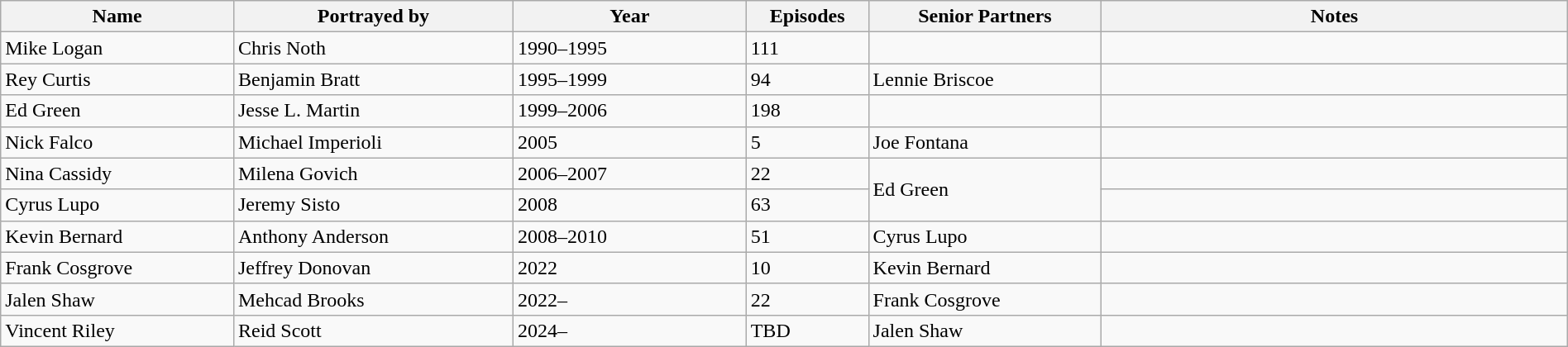<table class="wikitable sortable" style="width: 100%;">
<tr>
<th style="width: 10%">Name</th>
<th style="width: 12%">Portrayed by</th>
<th style="width: 10%">Year</th>
<th style="width:  5%">Episodes</th>
<th style="width: 10%">Senior Partners</th>
<th style="width: 20%">Notes</th>
</tr>
<tr>
<td>Mike Logan</td>
<td>Chris Noth</td>
<td style=white-space:nowrap>1990–1995</td>
<td>111</td>
<td></td>
<td></td>
</tr>
<tr>
<td>Rey Curtis</td>
<td>Benjamin Bratt</td>
<td>1995–1999</td>
<td>94</td>
<td>Lennie Briscoe</td>
<td></td>
</tr>
<tr>
<td>Ed Green</td>
<td>Jesse L. Martin</td>
<td>1999–2006</td>
<td>198</td>
<td style=white-space:nowrap></td>
<td></td>
</tr>
<tr>
<td>Nick Falco</td>
<td style=white-space:nowrap>Michael Imperioli</td>
<td>2005</td>
<td>5</td>
<td>Joe Fontana</td>
<td></td>
</tr>
<tr>
<td>Nina Cassidy</td>
<td>Milena Govich</td>
<td>2006–2007</td>
<td>22</td>
<td rowspan=2>Ed Green</td>
<td></td>
</tr>
<tr>
<td>Cyrus Lupo</td>
<td>Jeremy Sisto</td>
<td>2008</td>
<td>63</td>
<td></td>
</tr>
<tr>
<td style=white-space:nowrap>Kevin Bernard</td>
<td style=white-space:nowrap>Anthony Anderson</td>
<td>2008–2010</td>
<td>51</td>
<td>Cyrus Lupo</td>
<td></td>
</tr>
<tr>
<td>Frank Cosgrove</td>
<td>Jeffrey Donovan</td>
<td>2022</td>
<td>10</td>
<td>Kevin Bernard</td>
<td></td>
</tr>
<tr>
<td>Jalen Shaw</td>
<td>Mehcad Brooks</td>
<td>2022–</td>
<td>22</td>
<td>Frank Cosgrove</td>
<td></td>
</tr>
<tr>
<td>Vincent Riley</td>
<td>Reid Scott</td>
<td>2024–</td>
<td>TBD</td>
<td>Jalen Shaw</td>
<td></td>
</tr>
</table>
